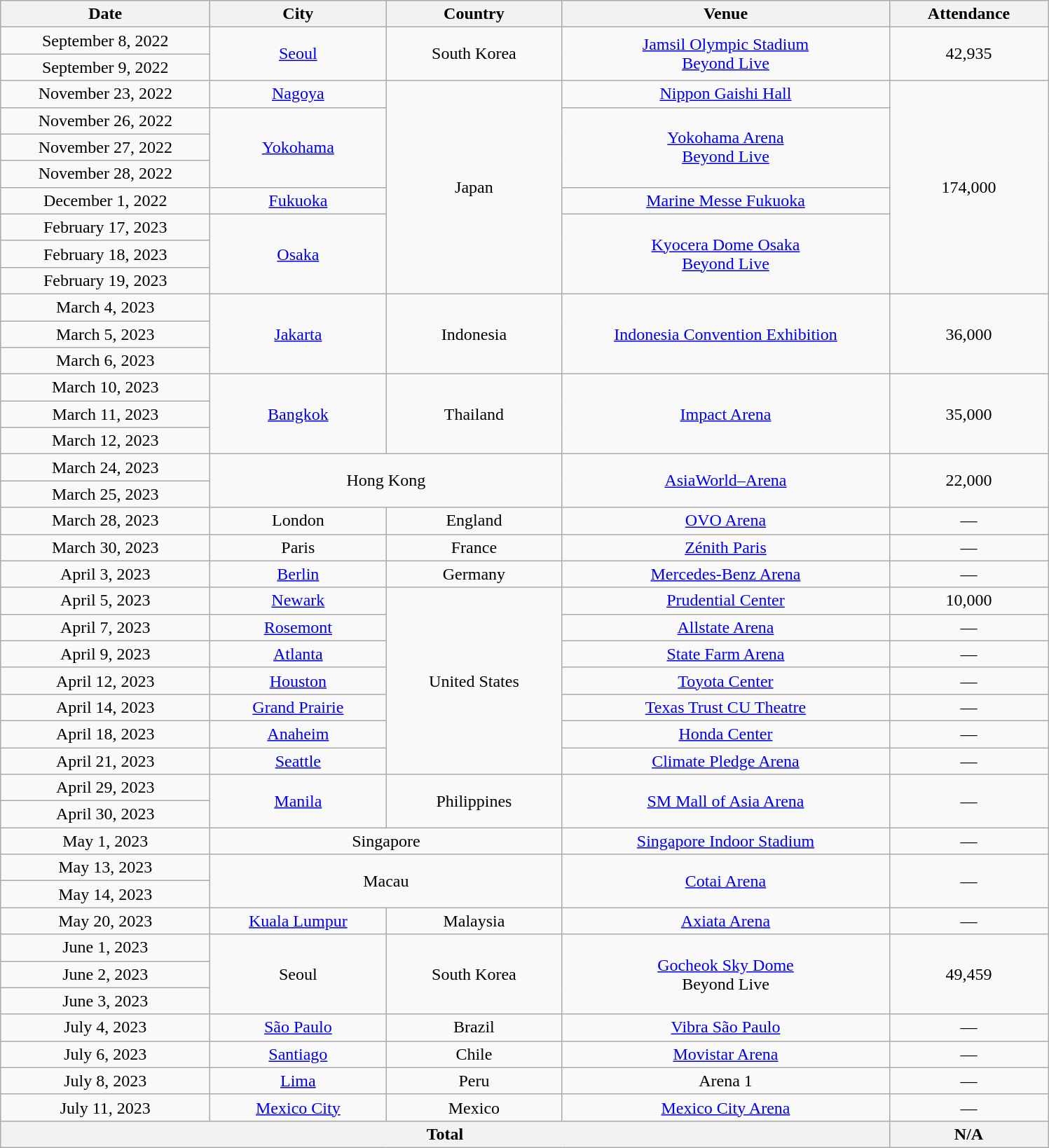<table class="wikitable" style="text-align:center;">
<tr>
<th scope="col" style="width:12em;">Date</th>
<th scope="col" style="width:10em;">City</th>
<th scope="col" style="width:10em;">Country</th>
<th scope="col" style="width:19em;">Venue</th>
<th scope="col" style="width:9em;">Attendance</th>
</tr>
<tr>
<td>September 8, 2022</td>
<td rowspan="2"><a href='#'>Seoul</a></td>
<td rowspan="2">South Korea</td>
<td rowspan="2"><a href='#'>Jamsil Olympic Stadium</a><br><a href='#'>Beyond Live</a></td>
<td rowspan="2">42,935</td>
</tr>
<tr>
<td>September 9, 2022</td>
</tr>
<tr>
<td>November 23, 2022</td>
<td><a href='#'>Nagoya</a></td>
<td rowspan="8">Japan</td>
<td><a href='#'>Nippon Gaishi Hall</a></td>
<td rowspan="8">174,000</td>
</tr>
<tr>
<td>November 26, 2022</td>
<td rowspan="3"><a href='#'>Yokohama</a></td>
<td rowspan="3"><a href='#'>Yokohama Arena</a><br><a href='#'>Beyond Live</a></td>
</tr>
<tr>
<td>November 27, 2022</td>
</tr>
<tr>
<td>November 28, 2022</td>
</tr>
<tr>
<td>December 1, 2022</td>
<td><a href='#'>Fukuoka</a></td>
<td><a href='#'>Marine Messe Fukuoka</a></td>
</tr>
<tr>
<td>February 17, 2023</td>
<td rowspan="3"><a href='#'>Osaka</a></td>
<td rowspan="3"><a href='#'>Kyocera Dome Osaka</a><br><a href='#'>Beyond Live</a></td>
</tr>
<tr>
<td>February 18, 2023</td>
</tr>
<tr>
<td>February 19, 2023</td>
</tr>
<tr>
<td>March 4, 2023</td>
<td rowspan="3"><a href='#'>Jakarta</a></td>
<td rowspan="3">Indonesia</td>
<td rowspan="3"><a href='#'>Indonesia Convention Exhibition</a></td>
<td rowspan="3">36,000</td>
</tr>
<tr>
<td>March 5, 2023</td>
</tr>
<tr>
<td>March 6, 2023</td>
</tr>
<tr>
<td>March 10, 2023</td>
<td rowspan="3"><a href='#'>Bangkok</a></td>
<td rowspan="3">Thailand</td>
<td rowspan="3"><a href='#'>Impact Arena</a></td>
<td rowspan="3">35,000</td>
</tr>
<tr>
<td>March 11, 2023</td>
</tr>
<tr>
<td>March 12, 2023</td>
</tr>
<tr>
<td>March 24, 2023</td>
<td colspan="2" rowspan="2">Hong Kong</td>
<td rowspan="2"><a href='#'>AsiaWorld–Arena</a></td>
<td rowspan="2">22,000</td>
</tr>
<tr>
<td>March 25, 2023</td>
</tr>
<tr>
<td>March 28, 2023</td>
<td>London</td>
<td>England</td>
<td><a href='#'>OVO Arena</a></td>
<td>—</td>
</tr>
<tr>
<td>March 30, 2023</td>
<td>Paris</td>
<td>France</td>
<td><a href='#'>Zénith Paris</a></td>
<td>—</td>
</tr>
<tr>
<td>April 3, 2023</td>
<td><a href='#'>Berlin</a></td>
<td>Germany</td>
<td><a href='#'>Mercedes-Benz Arena</a></td>
<td>—</td>
</tr>
<tr>
<td>April 5, 2023</td>
<td><a href='#'>Newark</a></td>
<td rowspan="7">United States</td>
<td><a href='#'>Prudential Center</a></td>
<td>10,000</td>
</tr>
<tr>
<td>April 7, 2023</td>
<td><a href='#'>Rosemont</a></td>
<td><a href='#'>Allstate Arena</a></td>
<td>—</td>
</tr>
<tr>
<td>April 9, 2023</td>
<td><a href='#'>Atlanta</a></td>
<td><a href='#'>State Farm Arena</a></td>
<td>—</td>
</tr>
<tr>
<td>April 12, 2023</td>
<td><a href='#'>Houston</a></td>
<td><a href='#'>Toyota Center</a></td>
<td>—</td>
</tr>
<tr>
<td>April 14, 2023</td>
<td><a href='#'>Grand Prairie</a></td>
<td><a href='#'>Texas Trust CU Theatre</a></td>
<td>—</td>
</tr>
<tr>
<td>April 18, 2023</td>
<td><a href='#'>Anaheim</a></td>
<td><a href='#'>Honda Center</a></td>
<td>—</td>
</tr>
<tr>
<td>April 21, 2023</td>
<td><a href='#'>Seattle</a></td>
<td><a href='#'>Climate Pledge Arena</a></td>
<td>—</td>
</tr>
<tr>
<td>April 29, 2023</td>
<td rowspan="2"><a href='#'>Manila</a></td>
<td rowspan="2">Philippines</td>
<td rowspan="2"><a href='#'>SM Mall of Asia Arena</a></td>
<td rowspan="2">—</td>
</tr>
<tr>
<td>April 30, 2023</td>
</tr>
<tr>
<td>May 1, 2023</td>
<td colspan="2">Singapore</td>
<td><a href='#'>Singapore Indoor Stadium</a></td>
<td>—</td>
</tr>
<tr>
<td>May 13, 2023</td>
<td colspan="2" rowspan="2">Macau</td>
<td rowspan="2"><a href='#'>Cotai Arena</a></td>
<td rowspan="2">—</td>
</tr>
<tr>
<td>May 14, 2023</td>
</tr>
<tr>
<td>May 20, 2023</td>
<td><a href='#'>Kuala Lumpur</a></td>
<td>Malaysia</td>
<td><a href='#'>Axiata Arena</a></td>
<td>—</td>
</tr>
<tr>
<td>June 1, 2023</td>
<td rowspan="3">Seoul</td>
<td rowspan="3">South Korea</td>
<td rowspan="3"><a href='#'>Gocheok Sky Dome</a><br>Beyond Live</td>
<td rowspan="3">49,459</td>
</tr>
<tr>
<td>June 2, 2023</td>
</tr>
<tr>
<td>June 3, 2023</td>
</tr>
<tr>
<td>July 4, 2023</td>
<td><a href='#'>São Paulo</a></td>
<td>Brazil</td>
<td><a href='#'>Vibra São Paulo</a></td>
<td>—</td>
</tr>
<tr>
<td>July 6, 2023</td>
<td><a href='#'>Santiago</a></td>
<td>Chile</td>
<td><a href='#'>Movistar Arena</a></td>
<td>—</td>
</tr>
<tr>
<td>July 8, 2023</td>
<td><a href='#'>Lima</a></td>
<td>Peru</td>
<td>Arena 1</td>
<td>—</td>
</tr>
<tr>
<td>July 11, 2023</td>
<td><a href='#'>Mexico City</a></td>
<td>Mexico</td>
<td><a href='#'>Mexico City Arena</a></td>
<td>—</td>
</tr>
<tr>
<th colspan="4">Total</th>
<th>N/A</th>
</tr>
</table>
